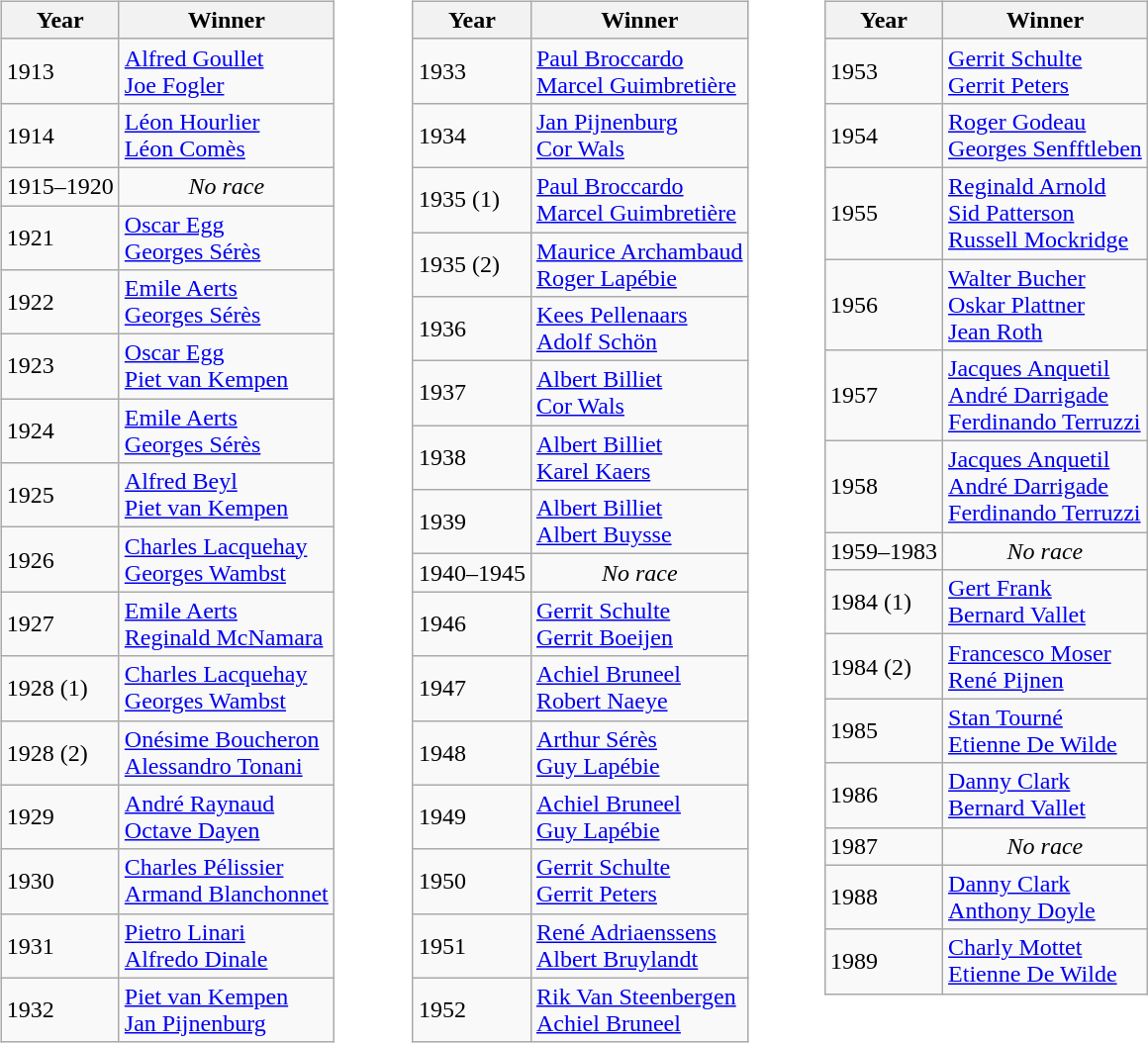<table width="66%">
<tr>
<td valign="top" width="22%"><br><table class="wikitable">
<tr style="background:#efefef;">
<th>Year</th>
<th>Winner</th>
</tr>
<tr>
<td>1913</td>
<td> <a href='#'>Alfred Goullet</a> <br>  <a href='#'>Joe Fogler</a></td>
</tr>
<tr>
<td>1914</td>
<td> <a href='#'>Léon Hourlier</a> <br>  <a href='#'>Léon Comès</a></td>
</tr>
<tr>
<td>1915–1920</td>
<td align=center><em>No race</em></td>
</tr>
<tr>
<td>1921</td>
<td> <a href='#'>Oscar Egg</a> <br>  <a href='#'>Georges Sérès</a></td>
</tr>
<tr>
<td>1922</td>
<td> <a href='#'>Emile Aerts</a> <br>  <a href='#'>Georges Sérès</a></td>
</tr>
<tr>
<td>1923</td>
<td> <a href='#'>Oscar Egg</a> <br>  <a href='#'>Piet van Kempen</a></td>
</tr>
<tr>
<td>1924</td>
<td> <a href='#'>Emile Aerts</a> <br>  <a href='#'>Georges Sérès</a></td>
</tr>
<tr>
<td>1925</td>
<td> <a href='#'>Alfred Beyl</a> <br>  <a href='#'>Piet van Kempen</a></td>
</tr>
<tr>
<td>1926</td>
<td> <a href='#'>Charles Lacquehay</a> <br>  <a href='#'>Georges Wambst</a></td>
</tr>
<tr>
<td>1927</td>
<td> <a href='#'>Emile Aerts</a> <br>  <a href='#'>Reginald McNamara</a></td>
</tr>
<tr>
<td>1928 (1)</td>
<td> <a href='#'>Charles Lacquehay</a> <br>  <a href='#'>Georges Wambst</a></td>
</tr>
<tr>
<td>1928 (2)</td>
<td> <a href='#'>Onésime Boucheron</a> <br>  <a href='#'>Alessandro Tonani</a></td>
</tr>
<tr>
<td>1929</td>
<td> <a href='#'>André Raynaud</a> <br>  <a href='#'>Octave Dayen</a></td>
</tr>
<tr>
<td>1930</td>
<td> <a href='#'>Charles Pélissier</a> <br>  <a href='#'>Armand Blanchonnet</a></td>
</tr>
<tr>
<td>1931</td>
<td> <a href='#'>Pietro Linari</a> <br>  <a href='#'>Alfredo Dinale</a></td>
</tr>
<tr>
<td>1932</td>
<td> <a href='#'>Piet van Kempen</a> <br>  <a href='#'>Jan Pijnenburg</a></td>
</tr>
</table>
</td>
<td valign="top" width="22%"><br><table class="wikitable">
<tr style="background:#efefef;">
<th>Year</th>
<th>Winner</th>
</tr>
<tr>
<td>1933</td>
<td> <a href='#'>Paul Broccardo</a> <br>  <a href='#'>Marcel Guimbretière</a></td>
</tr>
<tr>
<td>1934</td>
<td> <a href='#'>Jan Pijnenburg</a> <br>  <a href='#'>Cor Wals</a></td>
</tr>
<tr>
<td>1935 (1)</td>
<td> <a href='#'>Paul Broccardo</a> <br>  <a href='#'>Marcel Guimbretière</a></td>
</tr>
<tr>
<td>1935 (2)</td>
<td> <a href='#'>Maurice Archambaud</a> <br>  <a href='#'>Roger Lapébie</a></td>
</tr>
<tr>
<td>1936</td>
<td> <a href='#'>Kees Pellenaars</a> <br>  <a href='#'>Adolf Schön</a></td>
</tr>
<tr>
<td>1937</td>
<td> <a href='#'>Albert Billiet</a> <br>  <a href='#'>Cor Wals</a></td>
</tr>
<tr>
<td>1938</td>
<td> <a href='#'>Albert Billiet</a> <br>  <a href='#'>Karel Kaers</a></td>
</tr>
<tr>
<td>1939</td>
<td> <a href='#'>Albert Billiet</a> <br>  <a href='#'>Albert Buysse</a></td>
</tr>
<tr>
<td>1940–1945</td>
<td align=center><em>No race</em></td>
</tr>
<tr>
<td>1946</td>
<td> <a href='#'>Gerrit Schulte</a> <br>  <a href='#'>Gerrit Boeijen</a></td>
</tr>
<tr>
<td>1947</td>
<td> <a href='#'>Achiel Bruneel</a> <br>  <a href='#'>Robert Naeye</a></td>
</tr>
<tr>
<td>1948</td>
<td> <a href='#'>Arthur Sérès</a> <br>  <a href='#'>Guy Lapébie</a></td>
</tr>
<tr>
<td>1949</td>
<td> <a href='#'>Achiel Bruneel</a> <br>  <a href='#'>Guy Lapébie</a></td>
</tr>
<tr>
<td>1950</td>
<td> <a href='#'>Gerrit Schulte</a> <br>  <a href='#'>Gerrit Peters</a></td>
</tr>
<tr>
<td>1951</td>
<td> <a href='#'>René Adriaenssens</a> <br>  <a href='#'>Albert Bruylandt</a></td>
</tr>
<tr>
<td>1952</td>
<td> <a href='#'>Rik Van Steenbergen</a> <br>  <a href='#'>Achiel Bruneel</a></td>
</tr>
</table>
</td>
<td valign="top" width="22%"><br><table class="wikitable">
<tr style="background:#efefef;">
<th>Year</th>
<th>Winner</th>
</tr>
<tr>
<td>1953</td>
<td> <a href='#'>Gerrit Schulte</a> <br>  <a href='#'>Gerrit Peters</a></td>
</tr>
<tr>
<td>1954</td>
<td> <a href='#'>Roger Godeau</a> <br>  <a href='#'>Georges Senfftleben</a></td>
</tr>
<tr>
<td>1955</td>
<td> <a href='#'>Reginald Arnold</a> <br>  <a href='#'>Sid Patterson</a> <br>  <a href='#'>Russell Mockridge</a></td>
</tr>
<tr>
<td>1956</td>
<td> <a href='#'>Walter Bucher</a> <br>  <a href='#'>Oskar Plattner</a> <br>  <a href='#'>Jean Roth</a></td>
</tr>
<tr>
<td>1957</td>
<td> <a href='#'>Jacques Anquetil</a> <br>  <a href='#'>André Darrigade</a> <br>  <a href='#'>Ferdinando Terruzzi</a></td>
</tr>
<tr>
<td>1958</td>
<td> <a href='#'>Jacques Anquetil</a> <br>  <a href='#'>André Darrigade</a> <br>  <a href='#'>Ferdinando Terruzzi</a></td>
</tr>
<tr>
<td>1959–1983</td>
<td align=center><em>No race</em></td>
</tr>
<tr>
<td>1984 (1)</td>
<td> <a href='#'>Gert Frank</a> <br>  <a href='#'>Bernard Vallet</a></td>
</tr>
<tr>
<td>1984 (2)</td>
<td> <a href='#'>Francesco Moser</a> <br>  <a href='#'>René Pijnen</a></td>
</tr>
<tr>
<td>1985</td>
<td> <a href='#'>Stan Tourné</a> <br>  <a href='#'>Etienne De Wilde</a></td>
</tr>
<tr>
<td>1986</td>
<td> <a href='#'>Danny Clark</a> <br>  <a href='#'>Bernard Vallet</a></td>
</tr>
<tr>
<td>1987</td>
<td align=center><em>No race</em></td>
</tr>
<tr>
<td>1988</td>
<td> <a href='#'>Danny Clark</a> <br>  <a href='#'>Anthony Doyle</a></td>
</tr>
<tr>
<td>1989</td>
<td> <a href='#'>Charly Mottet</a> <br>  <a href='#'>Etienne De Wilde</a></td>
</tr>
</table>
</td>
</tr>
</table>
